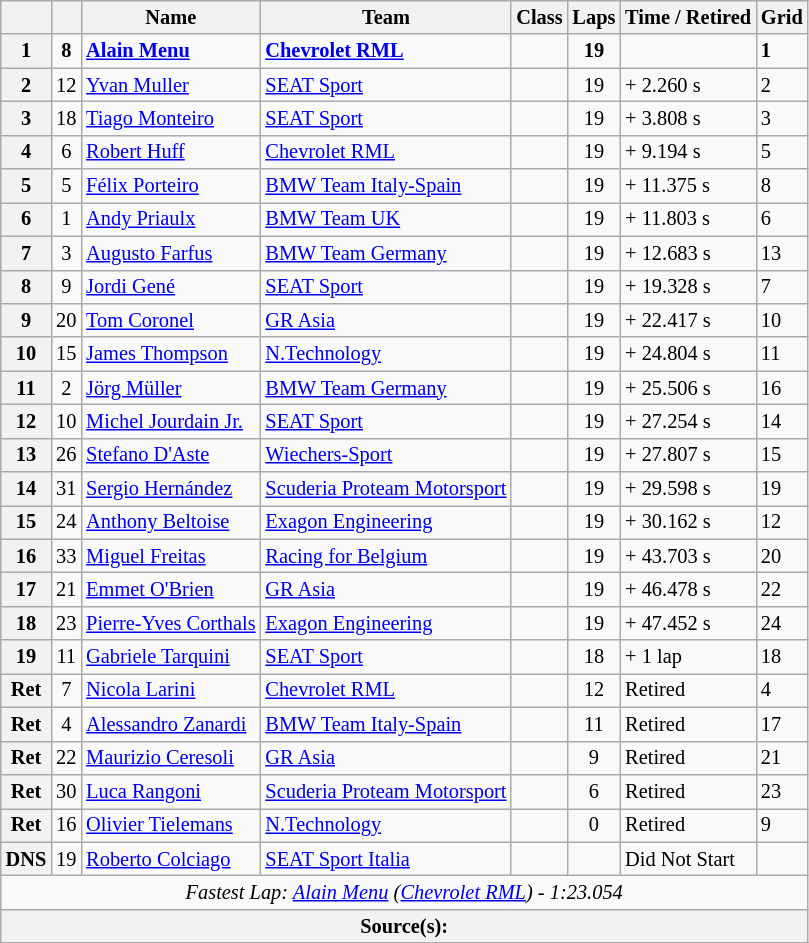<table class="wikitable" style="font-size: 85%;">
<tr>
<th></th>
<th></th>
<th>Name</th>
<th>Team</th>
<th>Class</th>
<th>Laps</th>
<th>Time / Retired</th>
<th>Grid</th>
</tr>
<tr>
<th>1</th>
<td align="center"><strong>8</strong></td>
<td> <strong><a href='#'>Alain Menu</a></strong></td>
<td><strong><a href='#'>Chevrolet RML</a></strong></td>
<td></td>
<td align="center"><strong>19</strong></td>
<td></td>
<td><strong>1</strong></td>
</tr>
<tr>
<th>2</th>
<td align="center">12</td>
<td> <a href='#'>Yvan Muller</a></td>
<td><a href='#'>SEAT Sport</a></td>
<td></td>
<td align="center">19</td>
<td>+ 2.260 s</td>
<td>2</td>
</tr>
<tr>
<th>3</th>
<td align="center">18</td>
<td> <a href='#'>Tiago Monteiro</a></td>
<td><a href='#'>SEAT Sport</a></td>
<td></td>
<td align="center">19</td>
<td>+ 3.808 s</td>
<td>3</td>
</tr>
<tr>
<th>4</th>
<td align="center">6</td>
<td> <a href='#'>Robert Huff</a></td>
<td><a href='#'>Chevrolet RML</a></td>
<td></td>
<td align="center">19</td>
<td>+ 9.194 s</td>
<td>5</td>
</tr>
<tr>
<th>5</th>
<td align="center">5</td>
<td> <a href='#'>Félix Porteiro</a></td>
<td><a href='#'>BMW Team Italy-Spain</a></td>
<td></td>
<td align="center">19</td>
<td>+ 11.375 s</td>
<td>8</td>
</tr>
<tr>
<th>6</th>
<td align="center">1</td>
<td> <a href='#'>Andy Priaulx</a></td>
<td><a href='#'>BMW Team UK</a></td>
<td></td>
<td align="center">19</td>
<td>+ 11.803 s</td>
<td>6</td>
</tr>
<tr>
<th>7</th>
<td align="center">3</td>
<td> <a href='#'>Augusto Farfus</a></td>
<td><a href='#'>BMW Team Germany</a></td>
<td></td>
<td align="center">19</td>
<td>+ 12.683 s</td>
<td>13</td>
</tr>
<tr>
<th>8</th>
<td align="center">9</td>
<td> <a href='#'>Jordi Gené</a></td>
<td><a href='#'>SEAT Sport</a></td>
<td></td>
<td align="center">19</td>
<td>+ 19.328 s</td>
<td>7</td>
</tr>
<tr>
<th>9</th>
<td align="center">20</td>
<td> <a href='#'>Tom Coronel</a></td>
<td><a href='#'>GR Asia</a></td>
<td></td>
<td align="center">19</td>
<td>+ 22.417 s</td>
<td>10</td>
</tr>
<tr>
<th>10</th>
<td align="center">15</td>
<td> <a href='#'>James Thompson</a></td>
<td><a href='#'>N.Technology</a></td>
<td></td>
<td align="center">19</td>
<td>+ 24.804 s</td>
<td>11</td>
</tr>
<tr>
<th>11</th>
<td align="center">2</td>
<td> <a href='#'>Jörg Müller</a></td>
<td><a href='#'>BMW Team Germany</a></td>
<td></td>
<td align="center">19</td>
<td>+ 25.506 s</td>
<td>16</td>
</tr>
<tr>
<th>12</th>
<td align="center">10</td>
<td> <a href='#'>Michel Jourdain Jr.</a></td>
<td><a href='#'>SEAT Sport</a></td>
<td></td>
<td align="center">19</td>
<td>+ 27.254 s</td>
<td>14</td>
</tr>
<tr>
<th>13</th>
<td align="center">26</td>
<td> <a href='#'>Stefano D'Aste</a></td>
<td><a href='#'>Wiechers-Sport</a></td>
<td align="center"></td>
<td align="center">19</td>
<td>+ 27.807 s</td>
<td>15</td>
</tr>
<tr>
<th>14</th>
<td align="center">31</td>
<td> <a href='#'>Sergio Hernández</a></td>
<td><a href='#'>Scuderia Proteam Motorsport</a></td>
<td align="center"></td>
<td align="center">19</td>
<td>+ 29.598 s</td>
<td>19</td>
</tr>
<tr>
<th>15</th>
<td align="center">24</td>
<td> <a href='#'>Anthony Beltoise</a></td>
<td><a href='#'>Exagon Engineering</a></td>
<td align="center"></td>
<td align="center">19</td>
<td>+ 30.162 s</td>
<td>12</td>
</tr>
<tr>
<th>16</th>
<td align="center">33</td>
<td> <a href='#'>Miguel Freitas</a></td>
<td><a href='#'>Racing for Belgium</a></td>
<td align="center"></td>
<td align="center">19</td>
<td>+ 43.703 s</td>
<td>20</td>
</tr>
<tr>
<th>17</th>
<td align="center">21</td>
<td> <a href='#'>Emmet O'Brien</a></td>
<td><a href='#'>GR Asia</a></td>
<td align="center"></td>
<td align="center">19</td>
<td>+ 46.478 s</td>
<td>22</td>
</tr>
<tr>
<th>18</th>
<td align="center">23</td>
<td> <a href='#'>Pierre-Yves Corthals</a></td>
<td><a href='#'>Exagon Engineering</a></td>
<td align="center"></td>
<td align="center">19</td>
<td>+ 47.452 s</td>
<td>24</td>
</tr>
<tr>
<th>19</th>
<td align="center">11</td>
<td> <a href='#'>Gabriele Tarquini</a></td>
<td><a href='#'>SEAT Sport</a></td>
<td></td>
<td align="center">18</td>
<td>+ 1 lap</td>
<td>18</td>
</tr>
<tr>
<th>Ret</th>
<td align="center">7</td>
<td> <a href='#'>Nicola Larini</a></td>
<td><a href='#'>Chevrolet RML</a></td>
<td></td>
<td align="center">12</td>
<td>Retired</td>
<td>4</td>
</tr>
<tr>
<th>Ret</th>
<td align="center">4</td>
<td> <a href='#'>Alessandro Zanardi</a></td>
<td><a href='#'>BMW Team Italy-Spain</a></td>
<td></td>
<td align="center">11</td>
<td>Retired</td>
<td>17</td>
</tr>
<tr>
<th>Ret</th>
<td align="center">22</td>
<td> <a href='#'>Maurizio Ceresoli</a></td>
<td><a href='#'>GR Asia</a></td>
<td align="center"></td>
<td align="center">9</td>
<td>Retired</td>
<td>21</td>
</tr>
<tr>
<th>Ret</th>
<td align="center">30</td>
<td> <a href='#'>Luca Rangoni</a></td>
<td><a href='#'>Scuderia Proteam Motorsport</a></td>
<td align="center"></td>
<td align="center">6</td>
<td>Retired</td>
<td>23</td>
</tr>
<tr>
<th>Ret</th>
<td align="center">16</td>
<td> <a href='#'>Olivier Tielemans</a></td>
<td><a href='#'>N.Technology</a></td>
<td></td>
<td align="center">0</td>
<td>Retired</td>
<td>9</td>
</tr>
<tr>
<th>DNS</th>
<td align="center">19</td>
<td> <a href='#'>Roberto Colciago</a></td>
<td><a href='#'>SEAT Sport Italia</a></td>
<td align="center"></td>
<td></td>
<td>Did Not Start</td>
<td></td>
</tr>
<tr>
<td colspan="8" align="center"><em>Fastest Lap: <a href='#'>Alain Menu</a> (<a href='#'>Chevrolet RML</a>) - 1:23.054</em></td>
</tr>
<tr>
<th colspan="8">Source(s): </th>
</tr>
<tr>
</tr>
</table>
